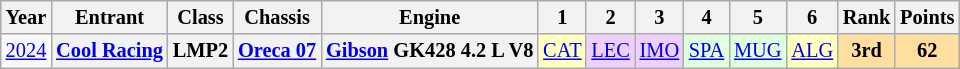<table class="wikitable" style="text-align:center; font-size:85%">
<tr>
<th>Year</th>
<th>Entrant</th>
<th>Class</th>
<th>Chassis</th>
<th>Engine</th>
<th>1</th>
<th>2</th>
<th>3</th>
<th>4</th>
<th>5</th>
<th>6</th>
<th>Rank</th>
<th>Points</th>
</tr>
<tr>
<td><a href='#'>2024</a></td>
<th nowrap><a href='#'>Cool Racing</a></th>
<th>LMP2</th>
<th nowrap><a href='#'>Oreca 07</a></th>
<th nowrap><a href='#'>Gibson</a> GK428 4.2 L V8</th>
<td style="background:#FFFFBF;"><a href='#'>CAT</a><br></td>
<td style="background:#EFCFFF;"><a href='#'>LEC</a><br></td>
<td style="background:#EFCFFF;"><a href='#'>IMO</a><br></td>
<td style="background:#DFFFDF;"><a href='#'>SPA</a><br></td>
<td style="background:#DFFFDF;"><a href='#'>MUG</a><br></td>
<td style="background:#FFFFBF;"><a href='#'>ALG</a><br></td>
<th style="background:#FFDF9F;">3rd</th>
<th style="background:#FFDF9F;">62</th>
</tr>
</table>
